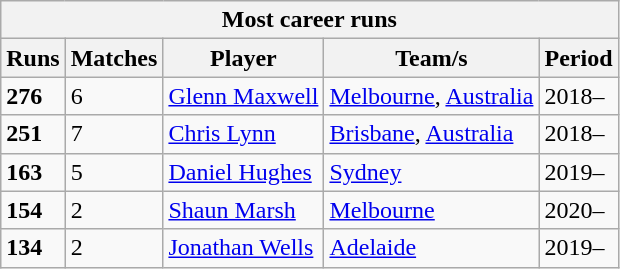<table class="wikitable">
<tr>
<th colspan=5>Most career runs</th>
</tr>
<tr>
<th>Runs</th>
<th>Matches</th>
<th>Player</th>
<th>Team/s</th>
<th>Period</th>
</tr>
<tr>
<td><strong>276</strong></td>
<td>6</td>
<td> <a href='#'>Glenn Maxwell</a></td>
<td><a href='#'>Melbourne</a>, <a href='#'>Australia</a></td>
<td>2018–</td>
</tr>
<tr>
<td><strong>251</strong></td>
<td>7</td>
<td> <a href='#'>Chris Lynn</a></td>
<td><a href='#'>Brisbane</a>, <a href='#'>Australia</a></td>
<td>2018–</td>
</tr>
<tr>
<td><strong>163</strong></td>
<td>5</td>
<td> <a href='#'>Daniel Hughes</a></td>
<td><a href='#'>Sydney</a></td>
<td>2019–</td>
</tr>
<tr>
<td><strong>154</strong></td>
<td>2</td>
<td> <a href='#'>Shaun Marsh</a></td>
<td><a href='#'>Melbourne</a></td>
<td>2020–</td>
</tr>
<tr>
<td><strong>134</strong></td>
<td>2</td>
<td> <a href='#'>Jonathan Wells</a></td>
<td><a href='#'>Adelaide</a></td>
<td>2019–<br>


</td>
</tr>
</table>
